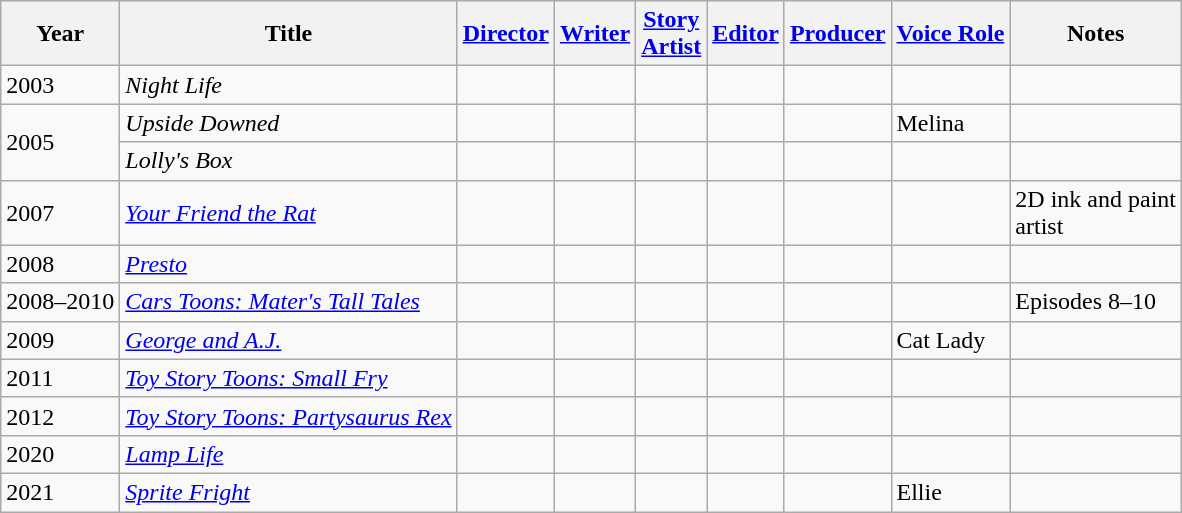<table class="wikitable">
<tr>
<th>Year</th>
<th>Title</th>
<th><a href='#'>Director</a></th>
<th><a href='#'>Writer</a></th>
<th><a href='#'>Story<br>Artist</a></th>
<th><a href='#'>Editor</a></th>
<th><a href='#'>Producer</a></th>
<th><a href='#'>Voice Role</a></th>
<th>Notes</th>
</tr>
<tr>
<td>2003</td>
<td><em>Night Life</em></td>
<td></td>
<td></td>
<td></td>
<td></td>
<td></td>
<td></td>
</tr>
<tr>
<td rowspan="2">2005</td>
<td><em>Upside Downed</em></td>
<td></td>
<td></td>
<td></td>
<td></td>
<td></td>
<td>Melina</td>
<td></td>
</tr>
<tr>
<td><em>Lolly's Box</em></td>
<td></td>
<td></td>
<td></td>
<td></td>
<td></td>
<td></td>
</tr>
<tr>
<td>2007</td>
<td><em><a href='#'>Your Friend the Rat</a></em></td>
<td></td>
<td></td>
<td></td>
<td></td>
<td></td>
<td></td>
<td>2D ink and paint<br>artist</td>
</tr>
<tr>
<td>2008</td>
<td><em><a href='#'>Presto</a></em></td>
<td></td>
<td></td>
<td></td>
<td></td>
<td></td>
<td></td>
</tr>
<tr>
<td>2008–2010</td>
<td><em><a href='#'>Cars Toons: Mater's Tall Tales</a></em></td>
<td></td>
<td></td>
<td></td>
<td></td>
<td></td>
<td></td>
<td>Episodes 8–10</td>
</tr>
<tr>
<td>2009</td>
<td><em><a href='#'>George and A.J.</a></em></td>
<td></td>
<td></td>
<td></td>
<td></td>
<td></td>
<td>Cat Lady</td>
<td></td>
</tr>
<tr>
<td>2011</td>
<td><em><a href='#'>Toy Story Toons: Small Fry</a></em></td>
<td></td>
<td></td>
<td></td>
<td></td>
<td></td>
<td></td>
<td></td>
</tr>
<tr>
<td>2012</td>
<td><em><a href='#'>Toy Story Toons: Partysaurus Rex</a></em></td>
<td></td>
<td></td>
<td></td>
<td></td>
<td></td>
<td></td>
<td></td>
</tr>
<tr>
<td>2020</td>
<td><em><a href='#'>Lamp Life</a></em></td>
<td></td>
<td></td>
<td></td>
<td></td>
<td></td>
<td></td>
<td></td>
</tr>
<tr>
<td>2021</td>
<td><em><a href='#'>Sprite Fright</a></em></td>
<td></td>
<td></td>
<td></td>
<td></td>
<td></td>
<td>Ellie</td>
<td></td>
</tr>
</table>
